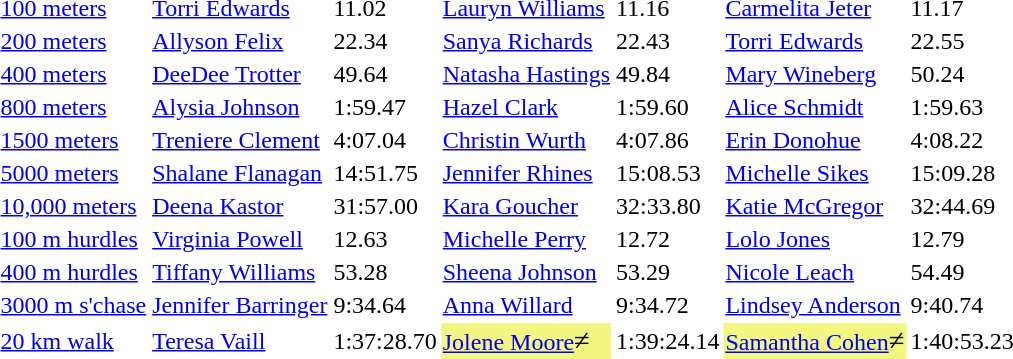<table>
<tr>
<td><a href='#'>100 meters</a></td>
<td><a href='#'>Torri Edwards</a></td>
<td>11.02</td>
<td><a href='#'>Lauryn Williams</a></td>
<td>11.16</td>
<td><a href='#'>Carmelita Jeter</a></td>
<td>11.17</td>
</tr>
<tr>
<td><a href='#'>200 meters</a></td>
<td><a href='#'>Allyson Felix</a></td>
<td>22.34</td>
<td><a href='#'>Sanya Richards</a></td>
<td>22.43</td>
<td><a href='#'>Torri Edwards</a></td>
<td>22.55</td>
</tr>
<tr>
<td><a href='#'>400 meters</a></td>
<td><a href='#'>DeeDee Trotter</a></td>
<td>49.64</td>
<td><a href='#'>Natasha Hastings</a></td>
<td>49.84</td>
<td><a href='#'>Mary Wineberg</a></td>
<td>50.24</td>
</tr>
<tr>
<td><a href='#'>800 meters</a></td>
<td><a href='#'>Alysia Johnson</a></td>
<td>1:59.47</td>
<td><a href='#'>Hazel Clark</a></td>
<td>1:59.60</td>
<td><a href='#'>Alice Schmidt</a></td>
<td>1:59.63</td>
</tr>
<tr>
<td><a href='#'>1500 meters</a></td>
<td><a href='#'>Treniere Clement</a></td>
<td>4:07.04</td>
<td><a href='#'>Christin Wurth</a></td>
<td>4:07.86</td>
<td><a href='#'>Erin Donohue</a></td>
<td>4:08.22</td>
</tr>
<tr>
<td><a href='#'>5000 meters</a></td>
<td><a href='#'>Shalane Flanagan</a></td>
<td>14:51.75</td>
<td><a href='#'>Jennifer Rhines</a></td>
<td>15:08.53</td>
<td><a href='#'>Michelle Sikes</a></td>
<td>15:09.28</td>
</tr>
<tr>
<td><a href='#'>10,000 meters</a></td>
<td><a href='#'>Deena Kastor</a></td>
<td>31:57.00</td>
<td><a href='#'>Kara Goucher</a></td>
<td>32:33.80</td>
<td><a href='#'>Katie McGregor</a></td>
<td>32:44.69</td>
</tr>
<tr>
<td><a href='#'>100 m hurdles</a></td>
<td><a href='#'>Virginia Powell</a></td>
<td>12.63</td>
<td><a href='#'>Michelle Perry</a></td>
<td>12.72</td>
<td><a href='#'>Lolo Jones</a></td>
<td>12.79</td>
</tr>
<tr>
<td><a href='#'>400 m hurdles</a></td>
<td><a href='#'>Tiffany Williams</a></td>
<td>53.28</td>
<td><a href='#'>Sheena Johnson</a></td>
<td>53.29</td>
<td><a href='#'>Nicole Leach</a></td>
<td>54.49</td>
</tr>
<tr>
<td><a href='#'>3000 m s'chase</a></td>
<td><a href='#'>Jennifer Barringer</a></td>
<td>9:34.64</td>
<td><a href='#'>Anna Willard</a></td>
<td>9:34.72</td>
<td><a href='#'>Lindsey Anderson</a></td>
<td>9:40.74</td>
</tr>
<tr>
<td><a href='#'>20 km walk</a></td>
<td><a href='#'>Teresa Vaill</a></td>
<td>1:37:28.70</td>
<td bgcolor=#F3F781><a href='#'>Jolene Moore</a><big>≠</big></td>
<td>1:39:24.14</td>
<td bgcolor=#F3F781><a href='#'>Samantha Cohen</a><big>≠</big></td>
<td>1:40:53.23</td>
</tr>
</table>
